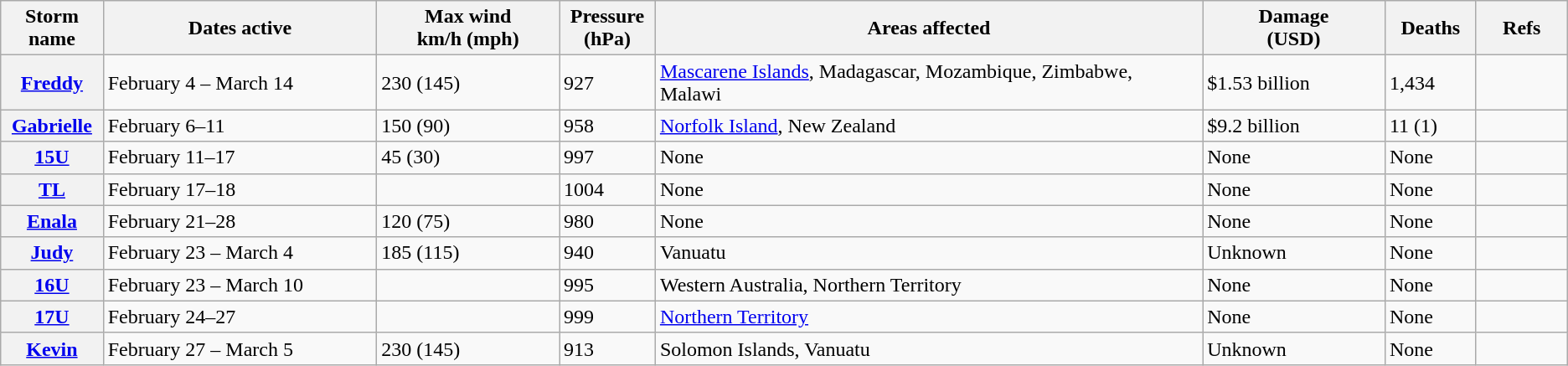<table class="wikitable sortable">
<tr>
<th width="5%">Storm name</th>
<th width="15%">Dates active</th>
<th width="10%">Max wind<br>km/h (mph)</th>
<th width="5%">Pressure<br>(hPa)</th>
<th width="30%">Areas affected</th>
<th width="10%">Damage<br>(USD)</th>
<th width="5%">Deaths</th>
<th width="5%">Refs</th>
</tr>
<tr>
<th><a href='#'>Freddy</a></th>
<td>February 4 – March 14</td>
<td>230 (145)</td>
<td>927</td>
<td><a href='#'>Mascarene Islands</a>, Madagascar, Mozambique, Zimbabwe, Malawi</td>
<td>$1.53 billion</td>
<td>1,434</td>
<td></td>
</tr>
<tr>
<th><a href='#'>Gabrielle</a></th>
<td>February 6–11</td>
<td>150 (90)</td>
<td>958</td>
<td><a href='#'>Norfolk Island</a>, New Zealand</td>
<td>$9.2 billion</td>
<td>11 (1)</td>
<td></td>
</tr>
<tr>
<th><a href='#'>15U</a></th>
<td>February 11–17</td>
<td>45 (30)</td>
<td>997</td>
<td>None</td>
<td>None</td>
<td>None</td>
<td></td>
</tr>
<tr>
<th><a href='#'>TL</a></th>
<td>February 17–18</td>
<td></td>
<td>1004</td>
<td>None</td>
<td>None</td>
<td>None</td>
<td></td>
</tr>
<tr>
<th><a href='#'>Enala</a></th>
<td>February 21–28</td>
<td>120 (75)</td>
<td>980</td>
<td>None</td>
<td>None</td>
<td>None</td>
<td></td>
</tr>
<tr>
<th><a href='#'>Judy</a></th>
<td>February 23 – March 4</td>
<td>185 (115)</td>
<td>940</td>
<td>Vanuatu</td>
<td>Unknown</td>
<td>None</td>
<td></td>
</tr>
<tr>
<th><a href='#'>16U</a></th>
<td>February 23 – March 10</td>
<td></td>
<td>995</td>
<td>Western Australia, Northern Territory</td>
<td>None</td>
<td>None</td>
<td></td>
</tr>
<tr>
<th><a href='#'>17U</a></th>
<td>February 24–27</td>
<td></td>
<td>999</td>
<td><a href='#'>Northern Territory</a></td>
<td>None</td>
<td>None</td>
<td></td>
</tr>
<tr>
<th><a href='#'>Kevin</a></th>
<td>February 27 – March 5</td>
<td>230 (145)</td>
<td>913</td>
<td>Solomon Islands, Vanuatu</td>
<td>Unknown</td>
<td>None</td>
<td></td>
</tr>
</table>
